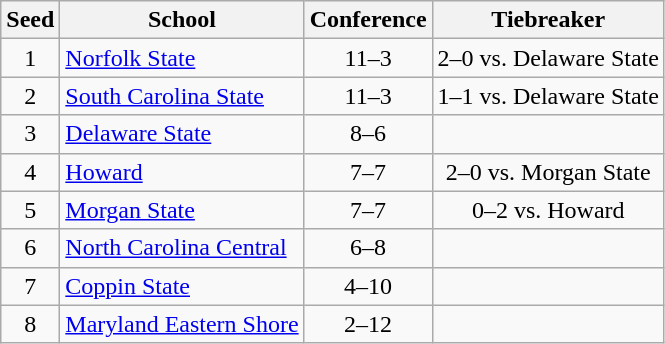<table class="wikitable" style="text-align:center">
<tr>
<th>Seed</th>
<th>School</th>
<th>Conference</th>
<th>Tiebreaker</th>
</tr>
<tr>
<td>1</td>
<td align="left"><a href='#'>Norfolk State</a></td>
<td>11–3</td>
<td>2–0 vs. Delaware State</td>
</tr>
<tr>
<td>2</td>
<td align="left"><a href='#'>South Carolina State</a></td>
<td>11–3</td>
<td>1–1 vs. Delaware State</td>
</tr>
<tr>
<td>3</td>
<td align="left"><a href='#'>Delaware State</a></td>
<td>8–6</td>
<td></td>
</tr>
<tr>
<td>4</td>
<td align="left"><a href='#'>Howard</a></td>
<td>7–7</td>
<td>2–0 vs. Morgan State</td>
</tr>
<tr>
<td>5</td>
<td align="left"><a href='#'>Morgan State</a></td>
<td>7–7</td>
<td>0–2 vs. Howard</td>
</tr>
<tr>
<td>6</td>
<td align="left"><a href='#'>North Carolina Central</a></td>
<td>6–8</td>
<td></td>
</tr>
<tr>
<td>7</td>
<td align="left"><a href='#'>Coppin State</a></td>
<td>4–10</td>
<td></td>
</tr>
<tr>
<td>8</td>
<td align="left"><a href='#'>Maryland Eastern Shore</a></td>
<td>2–12</td>
<td></td>
</tr>
</table>
